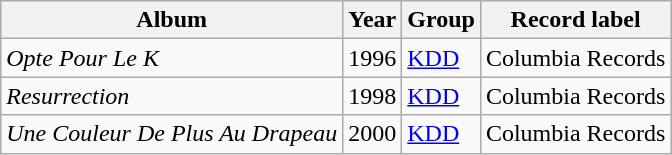<table class="wikitable collapsible">
<tr>
<th>Album</th>
<th>Year</th>
<th>Group</th>
<th>Record label</th>
</tr>
<tr>
<td><em>Opte Pour Le K</em></td>
<td>1996</td>
<td><a href='#'>KDD</a></td>
<td>Columbia Records</td>
</tr>
<tr>
<td><em>Resurrection</em></td>
<td>1998</td>
<td><a href='#'>KDD</a></td>
<td>Columbia Records</td>
</tr>
<tr>
<td><em>Une Couleur De Plus Au Drapeau</em></td>
<td>2000</td>
<td><a href='#'>KDD</a></td>
<td>Columbia Records</td>
</tr>
</table>
